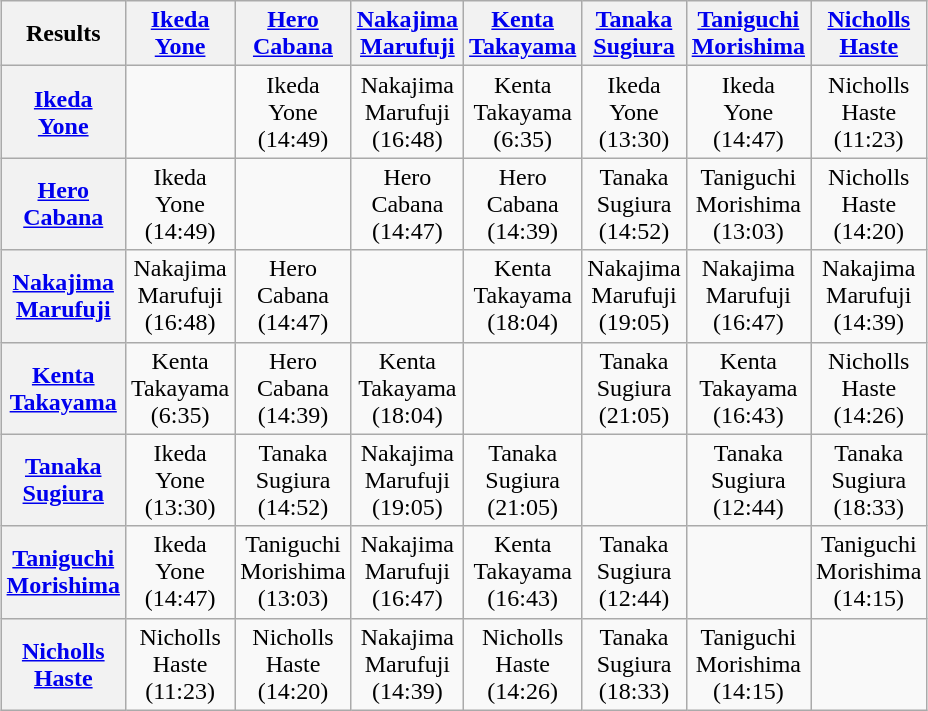<table class="wikitable" style="margin: 1em auto 1em auto;text-align:center">
<tr>
<th>Results</th>
<th><a href='#'>Ikeda</a><br><a href='#'>Yone</a></th>
<th><a href='#'>Hero</a><br><a href='#'>Cabana</a></th>
<th><a href='#'>Nakajima</a><br><a href='#'>Marufuji</a></th>
<th><a href='#'>Kenta</a><br><a href='#'>Takayama</a></th>
<th><a href='#'>Tanaka</a><br><a href='#'>Sugiura</a></th>
<th><a href='#'>Taniguchi</a><br><a href='#'>Morishima</a></th>
<th><a href='#'>Nicholls</a><br><a href='#'>Haste</a></th>
</tr>
<tr>
<th><a href='#'>Ikeda</a><br><a href='#'>Yone</a></th>
<td></td>
<td>Ikeda<br>Yone<br>(14:49)</td>
<td>Nakajima<br>Marufuji<br>(16:48)</td>
<td>Kenta<br>Takayama<br>(6:35)</td>
<td>Ikeda<br>Yone<br>(13:30)</td>
<td>Ikeda<br>Yone<br>(14:47)</td>
<td>Nicholls<br>Haste<br>(11:23)</td>
</tr>
<tr>
<th><a href='#'>Hero</a><br><a href='#'>Cabana</a></th>
<td>Ikeda<br>Yone<br>(14:49)</td>
<td></td>
<td>Hero<br>Cabana<br>(14:47)</td>
<td>Hero<br>Cabana<br>(14:39)</td>
<td>Tanaka<br>Sugiura<br>(14:52)</td>
<td>Taniguchi<br>Morishima<br>(13:03)</td>
<td>Nicholls<br>Haste<br>(14:20)</td>
</tr>
<tr>
<th><a href='#'>Nakajima</a><br><a href='#'>Marufuji</a></th>
<td>Nakajima<br>Marufuji<br>(16:48)</td>
<td>Hero<br>Cabana<br>(14:47)</td>
<td></td>
<td>Kenta<br>Takayama<br>(18:04)</td>
<td>Nakajima<br>Marufuji<br>(19:05)</td>
<td>Nakajima<br>Marufuji<br>(16:47)</td>
<td>Nakajima<br>Marufuji<br>(14:39)</td>
</tr>
<tr>
<th><a href='#'>Kenta</a><br><a href='#'>Takayama</a></th>
<td>Kenta<br>Takayama<br>(6:35)</td>
<td>Hero<br>Cabana<br>(14:39)</td>
<td>Kenta<br>Takayama<br>(18:04)</td>
<td></td>
<td>Tanaka<br>Sugiura<br>(21:05)</td>
<td>Kenta<br>Takayama<br>(16:43)</td>
<td>Nicholls<br>Haste<br>(14:26)</td>
</tr>
<tr>
<th><a href='#'>Tanaka</a><br><a href='#'>Sugiura</a></th>
<td>Ikeda<br>Yone<br>(13:30)</td>
<td>Tanaka<br>Sugiura<br>(14:52)</td>
<td>Nakajima<br>Marufuji<br>(19:05)</td>
<td>Tanaka<br>Sugiura<br>(21:05)</td>
<td></td>
<td>Tanaka<br>Sugiura<br>(12:44)</td>
<td>Tanaka<br>Sugiura<br>(18:33)</td>
</tr>
<tr>
<th><a href='#'>Taniguchi</a><br><a href='#'>Morishima</a></th>
<td>Ikeda<br>Yone<br>(14:47)</td>
<td>Taniguchi<br>Morishima<br>(13:03)</td>
<td>Nakajima<br>Marufuji<br>(16:47)</td>
<td>Kenta<br>Takayama<br>(16:43)</td>
<td>Tanaka<br>Sugiura<br>(12:44)</td>
<td></td>
<td>Taniguchi<br>Morishima<br>(14:15)</td>
</tr>
<tr>
<th><a href='#'>Nicholls</a><br><a href='#'>Haste</a></th>
<td>Nicholls<br>Haste<br>(11:23)</td>
<td>Nicholls<br>Haste<br>(14:20)</td>
<td>Nakajima<br>Marufuji<br>(14:39)</td>
<td>Nicholls<br>Haste<br>(14:26)</td>
<td>Tanaka<br>Sugiura<br>(18:33)</td>
<td>Taniguchi<br>Morishima<br>(14:15)</td>
<td></td>
</tr>
</table>
